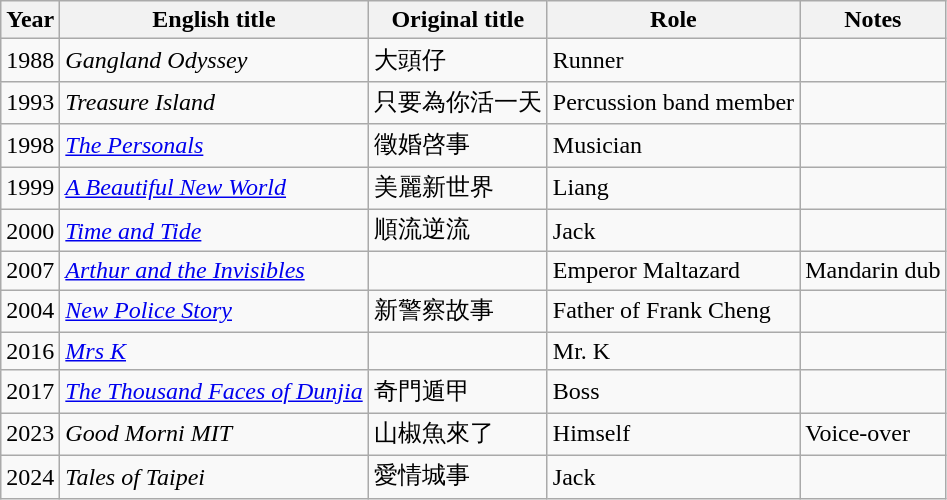<table class="wikitable sortable">
<tr>
<th>Year</th>
<th>English title</th>
<th>Original title</th>
<th>Role</th>
<th class="unsortable">Notes</th>
</tr>
<tr>
<td>1988</td>
<td><em>Gangland Odyssey</em></td>
<td>大頭仔</td>
<td>Runner</td>
<td></td>
</tr>
<tr>
<td>1993</td>
<td><em>Treasure Island</em></td>
<td>只要為你活一天</td>
<td>Percussion band member</td>
<td></td>
</tr>
<tr>
<td>1998</td>
<td><em><a href='#'>The Personals</a></em></td>
<td>徵婚啓事</td>
<td>Musician</td>
<td></td>
</tr>
<tr>
<td>1999</td>
<td><em><a href='#'>A Beautiful New World</a></em></td>
<td>美麗新世界</td>
<td>Liang</td>
<td></td>
</tr>
<tr>
<td>2000</td>
<td><em><a href='#'>Time and Tide</a></em></td>
<td>順流逆流</td>
<td>Jack</td>
<td></td>
</tr>
<tr>
<td>2007</td>
<td><em><a href='#'>Arthur and the Invisibles</a></em></td>
<td></td>
<td>Emperor Maltazard</td>
<td>Mandarin dub</td>
</tr>
<tr>
<td>2004</td>
<td><em><a href='#'>New Police Story</a></em></td>
<td>新警察故事</td>
<td>Father of Frank Cheng</td>
<td></td>
</tr>
<tr>
<td>2016</td>
<td><em><a href='#'>Mrs K</a></em></td>
<td></td>
<td>Mr. K</td>
<td></td>
</tr>
<tr>
<td>2017</td>
<td><em><a href='#'>The Thousand Faces of Dunjia</a></em></td>
<td>奇門遁甲</td>
<td>Boss</td>
<td></td>
</tr>
<tr>
<td>2023</td>
<td><em>Good Morni MIT</em></td>
<td>山椒魚來了</td>
<td>Himself</td>
<td>Voice-over</td>
</tr>
<tr>
<td>2024</td>
<td><em>Tales of Taipei</em></td>
<td>愛情城事</td>
<td>Jack</td>
<td></td>
</tr>
</table>
